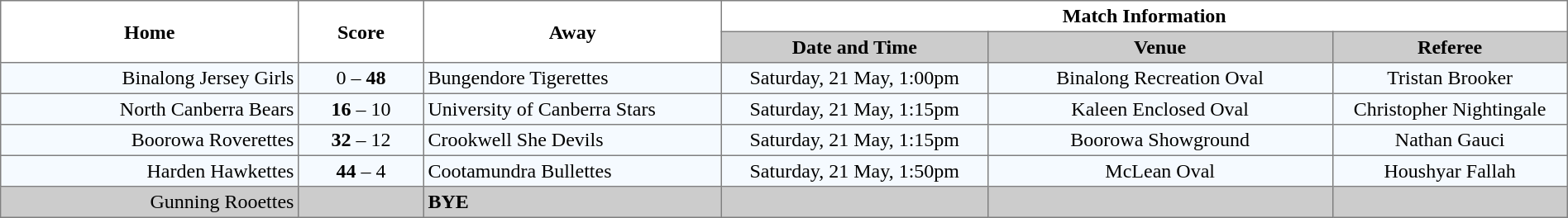<table border="1" cellpadding="3" cellspacing="0" width="100%" style="border-collapse:collapse;  text-align:center;">
<tr>
<th rowspan="2" width="19%">Home</th>
<th rowspan="2" width="8%">Score</th>
<th rowspan="2" width="19%">Away</th>
<th colspan="3">Match Information</th>
</tr>
<tr style="background:#CCCCCC">
<th width="17%">Date and Time</th>
<th width="22%">Venue</th>
<th width="50%">Referee</th>
</tr>
<tr style="text-align:center; background:#f5faff;">
<td align="right">Binalong Jersey Girls </td>
<td>0 – <strong>48</strong></td>
<td align="left"> Bungendore Tigerettes</td>
<td>Saturday, 21 May, 1:00pm</td>
<td>Binalong Recreation Oval</td>
<td>Tristan Brooker</td>
</tr>
<tr style="text-align:center; background:#f5faff;">
<td align="right">North Canberra Bears </td>
<td><strong>16</strong> – 10</td>
<td align="left"> University of Canberra Stars</td>
<td>Saturday, 21 May, 1:15pm</td>
<td>Kaleen Enclosed Oval</td>
<td>Christopher Nightingale</td>
</tr>
<tr style="text-align:center; background:#f5faff;">
<td align="right">Boorowa Roverettes </td>
<td><strong>32</strong> – 12</td>
<td align="left"> Crookwell She Devils</td>
<td>Saturday, 21 May, 1:15pm</td>
<td>Boorowa Showground</td>
<td>Nathan Gauci</td>
</tr>
<tr style="text-align:center; background:#f5faff;">
<td align="right">Harden Hawkettes </td>
<td><strong>44</strong> – 4</td>
<td align="left"> Cootamundra Bullettes</td>
<td>Saturday, 21 May, 1:50pm</td>
<td>McLean Oval</td>
<td>Houshyar Fallah</td>
</tr>
<tr style="text-align:center; background:#CCCCCC;">
<td align="right">Gunning Rooettes </td>
<td></td>
<td align="left"><strong>BYE</strong></td>
<td></td>
<td></td>
<td></td>
</tr>
</table>
